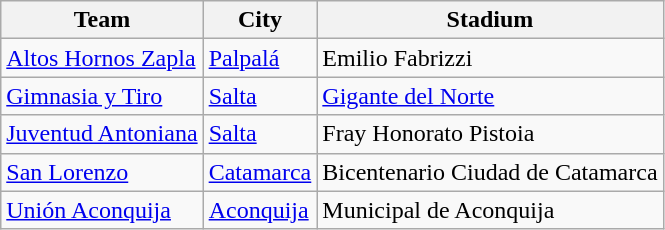<table class="wikitable sortable">
<tr>
<th>Team</th>
<th>City</th>
<th>Stadium</th>
</tr>
<tr>
<td> <a href='#'>Altos Hornos Zapla</a></td>
<td><a href='#'>Palpalá</a></td>
<td>Emilio Fabrizzi</td>
</tr>
<tr>
<td> <a href='#'>Gimnasia y Tiro</a></td>
<td><a href='#'>Salta</a></td>
<td><a href='#'>Gigante del Norte</a></td>
</tr>
<tr>
<td> <a href='#'>Juventud Antoniana</a></td>
<td><a href='#'>Salta</a></td>
<td>Fray Honorato Pistoia</td>
</tr>
<tr>
<td> <a href='#'>San Lorenzo</a></td>
<td><a href='#'>Catamarca</a></td>
<td>Bicentenario Ciudad de Catamarca</td>
</tr>
<tr>
<td> <a href='#'>Unión Aconquija</a></td>
<td><a href='#'>Aconquija</a></td>
<td>Municipal de Aconquija</td>
</tr>
</table>
